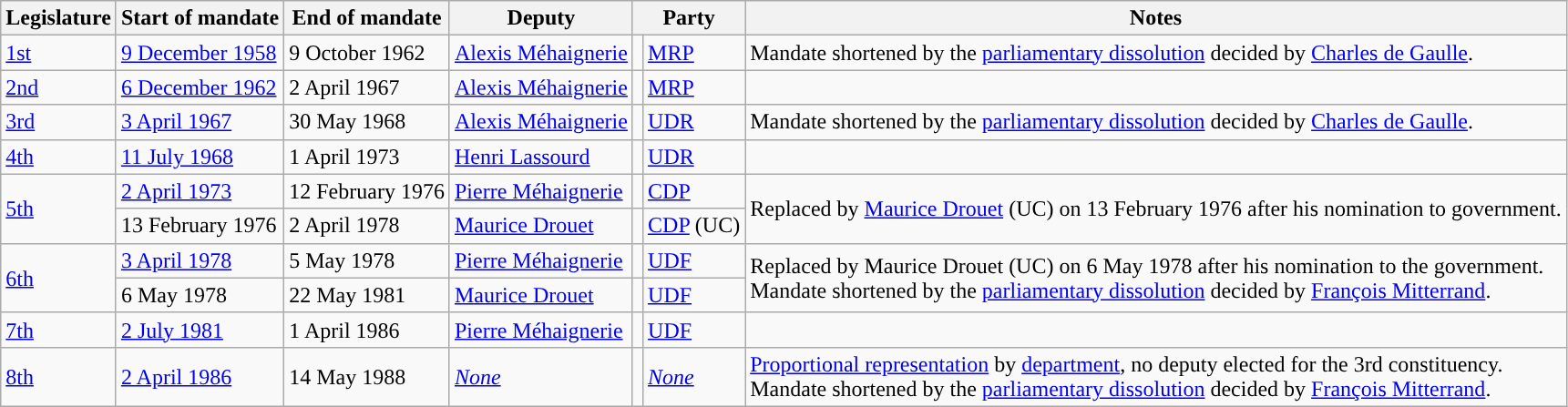<table class="wikitable">
<tr>
<th>Legislature</th>
<th>Start of mandate</th>
<th>End of mandate</th>
<th>Deputy</th>
<th colspan="2">Party</th>
<th>Notes</th>
</tr>
<tr>
<td><a href='#'>1st</a></td>
<td rowspan="1"><a href='#'>9 December 1958</a></td>
<td>9 October 1962</td>
<td><a href='#'>Alexis Méhaignerie</a></td>
<td style="color:inherit;background:"></td>
<td><a href='#'>MRP</a></td>
<td rowspan="1">Mandate shortened by the <a href='#'>parliamentary dissolution</a> decided by <a href='#'>Charles de Gaulle</a>.</td>
</tr>
<tr>
<td><a href='#'>2nd</a></td>
<td rowspan="1"><a href='#'>6 December 1962</a></td>
<td>2 April 1967</td>
<td><a href='#'>Alexis Méhaignerie</a></td>
<td style="color:inherit;background:"></td>
<td><a href='#'>MRP</a></td>
<td rowspan="1"></td>
</tr>
<tr>
<td><a href='#'>3rd</a></td>
<td rowspan="1"><a href='#'>3 April 1967</a></td>
<td>30 May 1968</td>
<td><a href='#'>Alexis Méhaignerie</a></td>
<td style="color:inherit;background:"></td>
<td><a href='#'>UDR</a></td>
<td rowspan="1">Mandate shortened by the <a href='#'>parliamentary dissolution</a> decided by <a href='#'>Charles de Gaulle</a>.</td>
</tr>
<tr>
<td><a href='#'>4th</a></td>
<td rowspan="1"><a href='#'>11 July 1968</a></td>
<td>1 April 1973</td>
<td><a href='#'>Henri Lassourd</a></td>
<td style="color:inherit;background:"></td>
<td><a href='#'>UDR</a></td>
<td rowspan="1"></td>
</tr>
<tr>
<td rowspan="2"><a href='#'>5th</a></td>
<td rowspan="1"><a href='#'>2 April 1973</a></td>
<td>12 February 1976</td>
<td><a href='#'>Pierre Méhaignerie</a></td>
<td style="color:inherit;background:"></td>
<td><a href='#'>CDP</a></td>
<td rowspan="2">Replaced by <a href='#'>Maurice Drouet</a> (UC) on 13 February 1976 after his nomination to government.</td>
</tr>
<tr>
<td>13 February 1976</td>
<td>2 April 1978</td>
<td><a href='#'>Maurice Drouet</a></td>
<td style="color:inherit;background:"></td>
<td><a href='#'>CDP</a> (UC)</td>
</tr>
<tr>
<td rowspan="2"><a href='#'>6th</a></td>
<td rowspan="1"><a href='#'>3 April 1978</a></td>
<td>5 May 1978</td>
<td><a href='#'>Pierre Méhaignerie</a></td>
<td style="color:inherit;background:"></td>
<td><a href='#'>UDF</a></td>
<td rowspan="2">Replaced by Maurice Drouet (UC) on 6 May 1978 after his nomination to the government.<br>Mandate shortened by the <a href='#'>parliamentary dissolution</a> decided by <a href='#'>François Mitterrand</a>.</td>
</tr>
<tr>
<td>6 May 1978</td>
<td>22 May 1981</td>
<td><a href='#'>Maurice Drouet</a></td>
<td style="color:inherit;background:"></td>
<td><a href='#'>UDF</a></td>
</tr>
<tr>
<td><a href='#'>7th</a></td>
<td rowspan="1"><a href='#'>2 July 1981</a></td>
<td>1 April 1986</td>
<td><a href='#'>Pierre Méhaignerie</a></td>
<td style="color:inherit;background:"></td>
<td><a href='#'>UDF</a></td>
<td rowspan="1"></td>
</tr>
<tr>
<td><a href='#'>8th</a></td>
<td rowspan="1"><a href='#'>2 April 1986</a></td>
<td>14 May 1988</td>
<td><em><a href='#'>None</a></em></td>
<td></td>
<td><em><a href='#'>None</a></em></td>
<td rowspan="1"><a href='#'>Proportional representation</a> by <a href='#'>department</a>, no deputy elected for the 3rd constituency.<br>Mandate shortened by the <a href='#'>parliamentary dissolution</a> decided by <a href='#'>François Mitterrand</a>.</td>
</tr>
</table>
